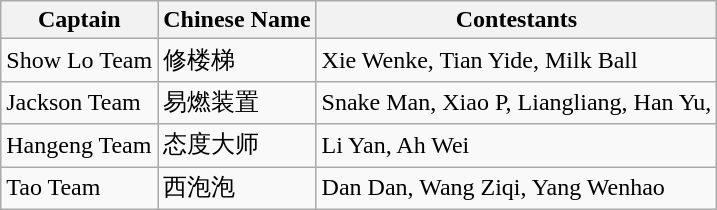<table class="wikitable">
<tr>
<th>Captain</th>
<th>Chinese Name</th>
<th>Contestants</th>
</tr>
<tr>
<td>Show Lo Team</td>
<td>修楼梯</td>
<td>Xie Wenke, Tian Yide, Milk Ball</td>
</tr>
<tr>
<td>Jackson Team</td>
<td>易燃装置</td>
<td>Snake Man, Xiao P, Liangliang, Han Yu,</td>
</tr>
<tr>
<td>Hangeng Team</td>
<td>态度大师</td>
<td>Li Yan, Ah Wei</td>
</tr>
<tr>
<td>Tao Team</td>
<td>西泡泡</td>
<td>Dan Dan, Wang Ziqi, Yang Wenhao</td>
</tr>
</table>
